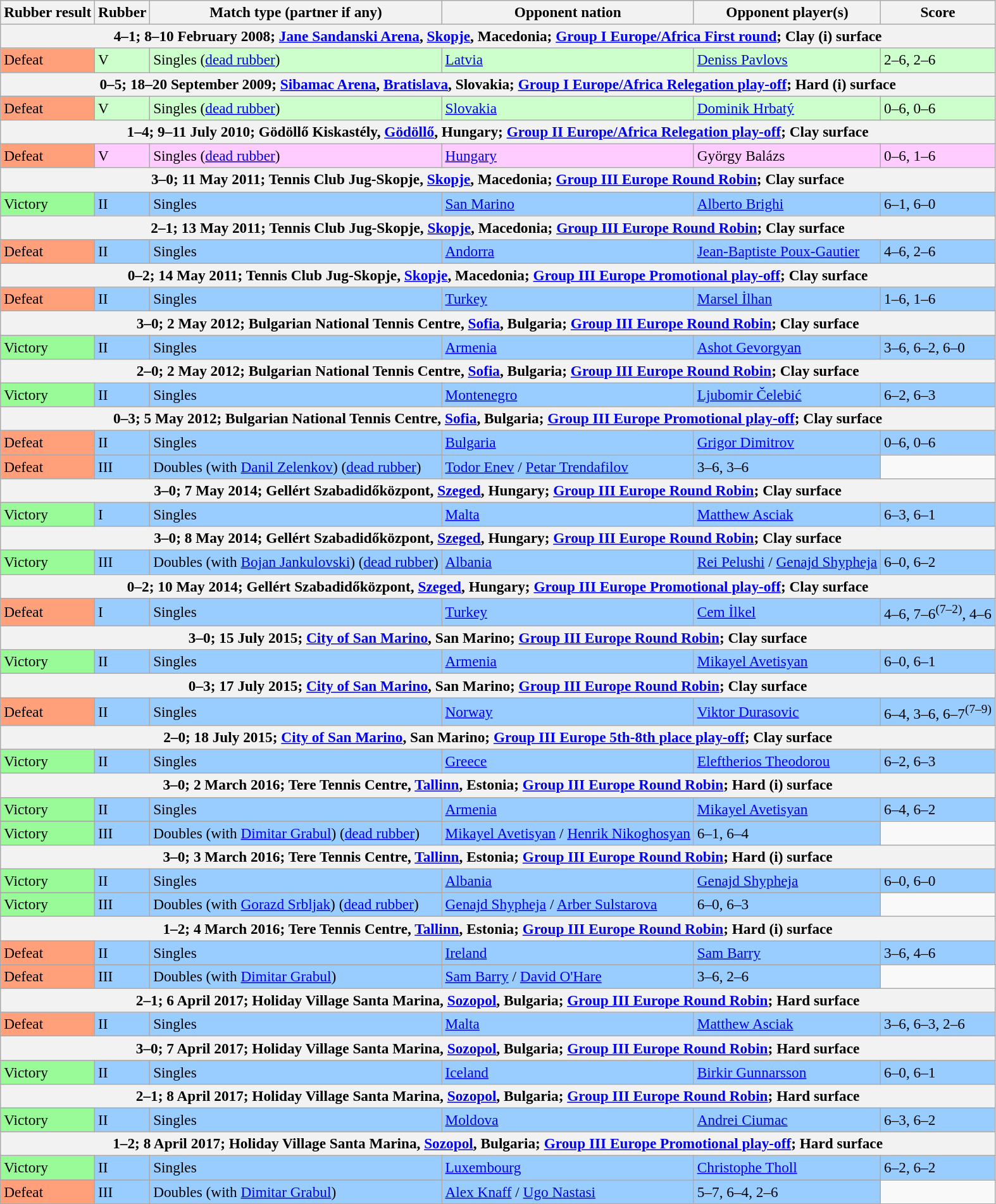<table class=wikitable style=font-size:97%>
<tr>
<th scope="col">Rubber result</th>
<th scope="col">Rubber</th>
<th scope="col">Match type (partner if any)</th>
<th scope="col">Opponent nation</th>
<th scope="col">Opponent player(s)</th>
<th scope="col">Score</th>
</tr>
<tr>
<th colspan=6>4–1; 8–10 February 2008; <a href='#'>Jane Sandanski Arena</a>, <a href='#'>Skopje</a>, Macedonia; <a href='#'>Group I Europe/Africa First round</a>; Clay (i) surface</th>
</tr>
<tr style="background:#cfc;">
<td bgcolor=FFA07A>Defeat</td>
<td>V</td>
<td>Singles (<a href='#'>dead rubber</a>)</td>
<td> <a href='#'>Latvia</a></td>
<td><a href='#'>Deniss Pavlovs</a></td>
<td>2–6, 2–6</td>
</tr>
<tr>
<th colspan=6>0–5; 18–20 September 2009; <a href='#'>Sibamac Arena</a>, <a href='#'>Bratislava</a>, Slovakia; <a href='#'>Group I Europe/Africa Relegation play-off</a>; Hard (i) surface</th>
</tr>
<tr style="background:#cfc;">
<td bgcolor=FFA07A>Defeat</td>
<td>V</td>
<td>Singles (<a href='#'>dead rubber</a>)</td>
<td> <a href='#'>Slovakia</a></td>
<td><a href='#'>Dominik Hrbatý</a></td>
<td>0–6, 0–6</td>
</tr>
<tr>
<th colspan=6>1–4; 9–11 July 2010; Gödöllő Kiskastély, <a href='#'>Gödöllő</a>, Hungary; <a href='#'>Group II Europe/Africa Relegation play-off</a>; Clay surface</th>
</tr>
<tr style="background:#fcf;">
<td bgcolor=FFA07A>Defeat</td>
<td>V</td>
<td>Singles (<a href='#'>dead rubber</a>)</td>
<td> <a href='#'>Hungary</a></td>
<td>György Balázs</td>
<td>0–6, 1–6</td>
</tr>
<tr>
<th colspan=6>3–0; 11 May 2011;  Tennis Club Jug-Skopje, <a href='#'>Skopje</a>, Macedonia; <a href='#'>Group III Europe Round Robin</a>; Clay surface</th>
</tr>
<tr style="background:#9cf;">
<td bgcolor=98FB98>Victory</td>
<td>II</td>
<td>Singles</td>
<td> <a href='#'>San Marino</a></td>
<td><a href='#'>Alberto Brighi</a></td>
<td>6–1, 6–0</td>
</tr>
<tr>
<th colspan=6>2–1; 13 May 2011;  Tennis Club Jug-Skopje, <a href='#'>Skopje</a>, Macedonia; <a href='#'>Group III Europe Round Robin</a>; Clay surface</th>
</tr>
<tr style="background:#9cf;">
<td bgcolor=FFA07A>Defeat</td>
<td>II</td>
<td>Singles</td>
<td> <a href='#'>Andorra</a></td>
<td><a href='#'>Jean-Baptiste Poux-Gautier</a></td>
<td>4–6, 2–6</td>
</tr>
<tr>
<th colspan=6>0–2; 14 May 2011;  Tennis Club Jug-Skopje, <a href='#'>Skopje</a>, Macedonia; <a href='#'>Group III Europe Promotional play-off</a>; Clay surface</th>
</tr>
<tr style="background:#9cf;">
<td bgcolor=FFA07A>Defeat</td>
<td>II</td>
<td>Singles</td>
<td> <a href='#'>Turkey</a></td>
<td><a href='#'>Marsel İlhan</a></td>
<td>1–6, 1–6</td>
</tr>
<tr>
<th colspan=6>3–0; 2 May 2012;  Bulgarian National Tennis Centre, <a href='#'>Sofia</a>, Bulgaria; <a href='#'>Group III Europe Round Robin</a>; Clay surface</th>
</tr>
<tr style="background:#9cf;">
<td bgcolor=98FB98>Victory</td>
<td>II</td>
<td>Singles</td>
<td> <a href='#'>Armenia</a></td>
<td><a href='#'>Ashot Gevorgyan</a></td>
<td>3–6, 6–2, 6–0</td>
</tr>
<tr>
<th colspan=6>2–0; 2 May 2012;  Bulgarian National Tennis Centre, <a href='#'>Sofia</a>, Bulgaria; <a href='#'>Group III Europe Round Robin</a>; Clay surface</th>
</tr>
<tr style="background:#9cf;">
<td bgcolor=98FB98>Victory</td>
<td>II</td>
<td>Singles</td>
<td> <a href='#'>Montenegro</a></td>
<td><a href='#'>Ljubomir Čelebić</a></td>
<td>6–2, 6–3</td>
</tr>
<tr>
<th colspan=6>0–3; 5 May 2012;  Bulgarian National Tennis Centre, <a href='#'>Sofia</a>, Bulgaria; <a href='#'>Group III Europe Promotional play-off</a>; Clay surface</th>
</tr>
<tr style="background:#9cf;">
<td bgcolor=FFA07A>Defeat</td>
<td>II</td>
<td>Singles</td>
<td rowspan=2> <a href='#'>Bulgaria</a></td>
<td><a href='#'>Grigor Dimitrov</a></td>
<td>0–6, 0–6</td>
</tr>
<tr>
</tr>
<tr style="background:#9cf;">
<td bgcolor=FFA07A>Defeat</td>
<td>III</td>
<td>Doubles (with <a href='#'>Danil Zelenkov</a>) (<a href='#'>dead rubber</a>)</td>
<td><a href='#'>Todor Enev</a> / <a href='#'>Petar Trendafilov</a></td>
<td>3–6, 3–6</td>
</tr>
<tr>
<th colspan=6>3–0; 7 May 2014; Gellért Szabadidőközpont, <a href='#'>Szeged</a>, Hungary; <a href='#'>Group III Europe Round Robin</a>; Clay surface</th>
</tr>
<tr style="background:#9cf;">
<td bgcolor=98FB98>Victory</td>
<td>I</td>
<td>Singles</td>
<td> <a href='#'>Malta</a></td>
<td><a href='#'>Matthew Asciak</a></td>
<td>6–3, 6–1</td>
</tr>
<tr>
<th colspan=6>3–0; 8 May 2014; Gellért Szabadidőközpont, <a href='#'>Szeged</a>, Hungary; <a href='#'>Group III Europe Round Robin</a>; Clay surface</th>
</tr>
<tr style="background:#9cf;">
<td bgcolor=98FB98>Victory</td>
<td>III</td>
<td>Doubles (with <a href='#'>Bojan Jankulovski</a>) (<a href='#'>dead rubber</a>)</td>
<td> <a href='#'>Albania</a></td>
<td><a href='#'>Rei Pelushi</a> / <a href='#'>Genajd Shypheja</a></td>
<td>6–0, 6–2</td>
</tr>
<tr>
<th colspan=6>0–2; 10 May 2014; Gellért Szabadidőközpont, <a href='#'>Szeged</a>, Hungary; <a href='#'>Group III Europe Promotional play-off</a>; Clay surface</th>
</tr>
<tr style="background:#9cf;">
<td bgcolor=FFA07A>Defeat</td>
<td>I</td>
<td>Singles</td>
<td> <a href='#'>Turkey</a></td>
<td><a href='#'>Cem İlkel</a></td>
<td>4–6, 7–6<sup>(7–2)</sup>, 4–6</td>
</tr>
<tr>
<th colspan=6>3–0; 15 July 2015; <a href='#'>City of San Marino</a>, San Marino; <a href='#'>Group III Europe Round Robin</a>; Clay surface</th>
</tr>
<tr style="background:#9cf;">
<td bgcolor=98FB98>Victory</td>
<td>II</td>
<td>Singles</td>
<td> <a href='#'>Armenia</a></td>
<td><a href='#'>Mikayel Avetisyan</a></td>
<td>6–0, 6–1</td>
</tr>
<tr>
<th colspan=6>0–3; 17 July 2015; <a href='#'>City of San Marino</a>, San Marino; <a href='#'>Group III Europe Round Robin</a>; Clay surface</th>
</tr>
<tr style="background:#9cf;">
<td bgcolor=FFA07A>Defeat</td>
<td>II</td>
<td>Singles</td>
<td> <a href='#'>Norway</a></td>
<td><a href='#'>Viktor Durasovic</a></td>
<td>6–4, 3–6, 6–7<sup>(7–9)</sup></td>
</tr>
<tr>
<th colspan=6>2–0; 18 July 2015; <a href='#'>City of San Marino</a>, San Marino; <a href='#'>Group III Europe 5th-8th place play-off</a>; Clay surface</th>
</tr>
<tr style="background:#9cf;">
<td bgcolor=98FB98>Victory</td>
<td>II</td>
<td>Singles</td>
<td> <a href='#'>Greece</a></td>
<td><a href='#'>Eleftherios Theodorou</a></td>
<td>6–2, 6–3</td>
</tr>
<tr>
<th colspan=6>3–0; 2 March 2016; Tere Tennis Centre, <a href='#'>Tallinn</a>, Estonia; <a href='#'>Group III Europe Round Robin</a>; Hard (i) surface</th>
</tr>
<tr style="background:#9cf;">
<td bgcolor=98FB98>Victory</td>
<td>II</td>
<td>Singles</td>
<td rowspan=2> <a href='#'>Armenia</a></td>
<td><a href='#'>Mikayel Avetisyan</a></td>
<td>6–4, 6–2</td>
</tr>
<tr>
</tr>
<tr style="background:#9cf;">
<td bgcolor=98FB98>Victory</td>
<td>III</td>
<td>Doubles (with <a href='#'>Dimitar Grabul</a>) (<a href='#'>dead rubber</a>)</td>
<td><a href='#'>Mikayel Avetisyan</a> / <a href='#'>Henrik Nikoghosyan</a></td>
<td>6–1, 6–4</td>
</tr>
<tr>
<th colspan=6>3–0; 3 March 2016; Tere Tennis Centre, <a href='#'>Tallinn</a>, Estonia; <a href='#'>Group III Europe Round Robin</a>; Hard (i) surface</th>
</tr>
<tr style="background:#9cf;">
<td bgcolor=98FB98>Victory</td>
<td>II</td>
<td>Singles</td>
<td rowspan=2> <a href='#'>Albania</a></td>
<td><a href='#'>Genajd Shypheja</a></td>
<td>6–0, 6–0</td>
</tr>
<tr>
</tr>
<tr style="background:#9cf;">
<td bgcolor=98FB98>Victory</td>
<td>III</td>
<td>Doubles (with <a href='#'>Gorazd Srbljak</a>) (<a href='#'>dead rubber</a>)</td>
<td><a href='#'>Genajd Shypheja</a> / <a href='#'>Arber Sulstarova</a></td>
<td>6–0, 6–3</td>
</tr>
<tr>
<th colspan=6>1–2; 4 March 2016; Tere Tennis Centre, <a href='#'>Tallinn</a>, Estonia; <a href='#'>Group III Europe Round Robin</a>; Hard (i) surface</th>
</tr>
<tr style="background:#9cf;">
<td bgcolor=FFA07A>Defeat</td>
<td>II</td>
<td>Singles</td>
<td rowspan=2> <a href='#'>Ireland</a></td>
<td><a href='#'>Sam Barry</a></td>
<td>3–6, 4–6</td>
</tr>
<tr>
</tr>
<tr style="background:#9cf;">
<td bgcolor=FFA07A>Defeat</td>
<td>III</td>
<td>Doubles (with <a href='#'>Dimitar Grabul</a>)</td>
<td><a href='#'>Sam Barry</a> / <a href='#'>David O'Hare</a></td>
<td>3–6, 2–6</td>
</tr>
<tr>
<th colspan=6>2–1; 6 April 2017; Holiday Village Santa Marina, <a href='#'>Sozopol</a>, Bulgaria; <a href='#'>Group III Europe Round Robin</a>; Hard surface</th>
</tr>
<tr style="background:#9cf;">
<td bgcolor=FFA07A>Defeat</td>
<td>II</td>
<td>Singles</td>
<td> <a href='#'>Malta</a></td>
<td><a href='#'>Matthew Asciak</a></td>
<td>3–6, 6–3, 2–6</td>
</tr>
<tr>
<th colspan=6>3–0; 7 April 2017; Holiday Village Santa Marina, <a href='#'>Sozopol</a>, Bulgaria; <a href='#'>Group III Europe Round Robin</a>; Hard surface</th>
</tr>
<tr style="background:#9cf;">
<td bgcolor=98FB98>Victory</td>
<td>II</td>
<td>Singles</td>
<td> <a href='#'>Iceland</a></td>
<td><a href='#'>Birkir Gunnarsson</a></td>
<td>6–0, 6–1</td>
</tr>
<tr>
<th colspan=6>2–1; 8 April 2017; Holiday Village Santa Marina, <a href='#'>Sozopol</a>, Bulgaria; <a href='#'>Group III Europe Round Robin</a>; Hard surface</th>
</tr>
<tr style="background:#9cf;">
<td bgcolor=98FB98>Victory</td>
<td>II</td>
<td>Singles</td>
<td> <a href='#'>Moldova</a></td>
<td><a href='#'>Andrei Ciumac</a></td>
<td>6–3, 6–2</td>
</tr>
<tr>
<th colspan=6>1–2; 8 April 2017; Holiday Village Santa Marina, <a href='#'>Sozopol</a>, Bulgaria; <a href='#'>Group III Europe Promotional play-off</a>; Hard surface</th>
</tr>
<tr style="background:#9cf;">
<td bgcolor=98FB98>Victory</td>
<td>II</td>
<td>Singles</td>
<td rowspan=2> <a href='#'>Luxembourg</a></td>
<td><a href='#'>Christophe Tholl</a></td>
<td>6–2, 6–2</td>
</tr>
<tr>
</tr>
<tr style="background:#9cf;">
<td bgcolor=FFA07A>Defeat</td>
<td>III</td>
<td>Doubles (with <a href='#'>Dimitar Grabul</a>)</td>
<td><a href='#'>Alex Knaff</a> / <a href='#'>Ugo Nastasi</a></td>
<td>5–7, 6–4, 2–6</td>
</tr>
</table>
